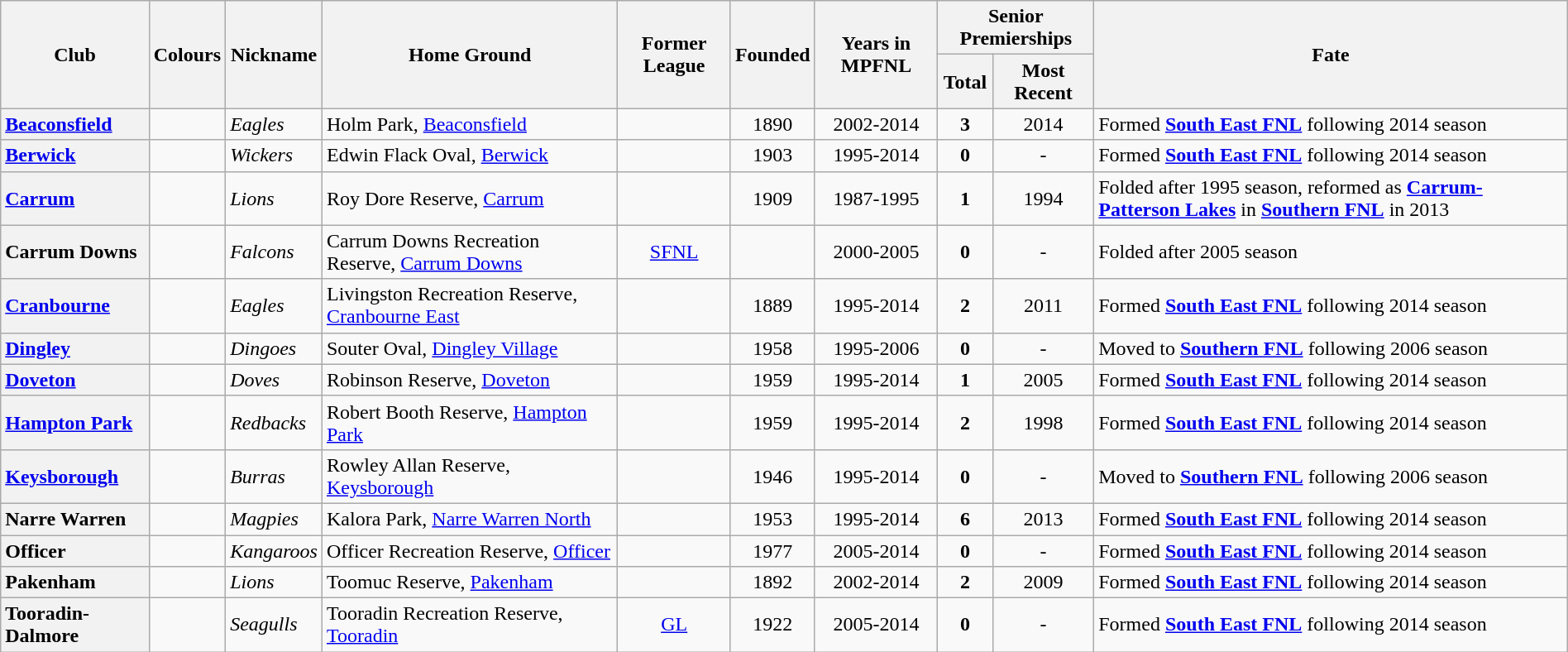<table class="wikitable sortable" style="text-align:center; width:100%">
<tr>
<th rowspan="2">Club</th>
<th rowspan="2">Colours</th>
<th rowspan="2">Nickname</th>
<th rowspan="2">Home Ground</th>
<th rowspan="2">Former League</th>
<th rowspan="2">Founded</th>
<th rowspan="2">Years in MPFNL</th>
<th colspan="2">Senior Premierships</th>
<th rowspan="2">Fate</th>
</tr>
<tr>
<th>Total</th>
<th>Most Recent</th>
</tr>
<tr>
<th style="text-align:left"><a href='#'>Beaconsfield</a></th>
<td></td>
<td align="left"><em>Eagles</em></td>
<td align="left">Holm Park, <a href='#'>Beaconsfield</a></td>
<td align="center"></td>
<td align="center">1890</td>
<td>2002-2014</td>
<td align="center"><strong>3</strong></td>
<td>2014</td>
<td align="left">Formed <a href='#'><strong>South East FNL</strong></a> following 2014 season</td>
</tr>
<tr>
<th style="text-align:left"><a href='#'>Berwick</a></th>
<td></td>
<td align="left"><em>Wickers</em></td>
<td align="left">Edwin Flack Oval, <a href='#'>Berwick</a></td>
<td align="center"></td>
<td align="center">1903</td>
<td>1995-2014</td>
<td align="center"><strong>0</strong></td>
<td>-</td>
<td align="left">Formed <a href='#'><strong>South East FNL</strong></a> following 2014 season</td>
</tr>
<tr>
<th style="text-align:left"><a href='#'>Carrum</a></th>
<td></td>
<td align="left"><em>Lions</em></td>
<td align="left">Roy Dore Reserve, <a href='#'>Carrum</a></td>
<td align="center"></td>
<td align="center">1909</td>
<td>1987-1995</td>
<td align="center"><strong>1</strong></td>
<td>1994</td>
<td align="left">Folded after 1995 season, reformed as <a href='#'><strong>Carrum-Patterson Lakes</strong></a> in <a href='#'><strong>Southern FNL</strong></a> in 2013</td>
</tr>
<tr>
<th style="text-align:left">Carrum Downs</th>
<td></td>
<td align="left"><em>Falcons</em></td>
<td align="left">Carrum Downs Recreation Reserve, <a href='#'>Carrum Downs</a></td>
<td align="center"><a href='#'>SFNL</a></td>
<td align="center"></td>
<td>2000-2005</td>
<td align="center"><strong>0</strong></td>
<td>-</td>
<td align="left">Folded after 2005 season</td>
</tr>
<tr>
<th style="text-align:left"><a href='#'>Cranbourne</a></th>
<td></td>
<td align="left"><em>Eagles</em></td>
<td align="left">Livingston Recreation Reserve, <a href='#'>Cranbourne East</a></td>
<td align="center"></td>
<td align="center">1889</td>
<td>1995-2014</td>
<td align="center"><strong>2</strong></td>
<td>2011</td>
<td align="left">Formed <a href='#'><strong>South East FNL</strong></a> following 2014 season</td>
</tr>
<tr>
<th style="text-align:left"><a href='#'>Dingley</a></th>
<td></td>
<td align="left"><em>Dingoes</em></td>
<td align="left">Souter Oval, <a href='#'>Dingley Village</a></td>
<td align="center"></td>
<td align="center">1958</td>
<td>1995-2006</td>
<td align="center"><strong>0</strong></td>
<td>-</td>
<td align="left">Moved to <a href='#'><strong>Southern FNL</strong></a> following 2006 season</td>
</tr>
<tr>
<th style="text-align:left"><a href='#'>Doveton</a></th>
<td></td>
<td align="left"><em>Doves</em></td>
<td align="left">Robinson Reserve, <a href='#'>Doveton</a></td>
<td align="center"></td>
<td align="center">1959</td>
<td>1995-2014</td>
<td align="center"><strong>1</strong></td>
<td>2005</td>
<td align="left">Formed <a href='#'><strong>South East FNL</strong></a> following 2014 season</td>
</tr>
<tr>
<th style="text-align:left"><a href='#'>Hampton Park</a></th>
<td></td>
<td align="left"><em>Redbacks</em></td>
<td align="left">Robert Booth Reserve, <a href='#'>Hampton Park</a></td>
<td align="center"></td>
<td align="center">1959</td>
<td>1995-2014</td>
<td align="center"><strong>2</strong></td>
<td>1998</td>
<td align="left">Formed <a href='#'><strong>South East FNL</strong></a> following 2014 season</td>
</tr>
<tr>
<th style="text-align:left"><a href='#'>Keysborough</a></th>
<td></td>
<td align="left"><em>Burras</em></td>
<td align="left">Rowley Allan Reserve, <a href='#'>Keysborough</a></td>
<td align="center"></td>
<td align="center">1946</td>
<td>1995-2014</td>
<td align="center"><strong>0</strong></td>
<td>-</td>
<td align="left">Moved to <a href='#'><strong>Southern FNL</strong></a> following 2006 season</td>
</tr>
<tr>
<th style="text-align:left">Narre Warren</th>
<td></td>
<td align="left"><em>Magpies</em></td>
<td align="left">Kalora Park, <a href='#'>Narre Warren North</a></td>
<td align="center"></td>
<td align="center">1953</td>
<td>1995-2014</td>
<td align="center"><strong>6</strong></td>
<td>2013</td>
<td align="left">Formed <a href='#'><strong>South East FNL</strong></a> following 2014 season</td>
</tr>
<tr>
<th style="text-align:left">Officer</th>
<td></td>
<td align="left"><em>Kangaroos</em></td>
<td align="left">Officer Recreation Reserve, <a href='#'>Officer</a></td>
<td align="center"></td>
<td align="center">1977</td>
<td>2005-2014</td>
<td align="center"><strong>0</strong></td>
<td>-</td>
<td align="left">Formed <a href='#'><strong>South East FNL</strong></a> following 2014 season</td>
</tr>
<tr>
<th style="text-align:left">Pakenham</th>
<td></td>
<td align="left"><em>Lions</em></td>
<td align="left">Toomuc Reserve, <a href='#'>Pakenham</a></td>
<td align="center"></td>
<td align="center">1892</td>
<td>2002-2014</td>
<td align="center"><strong>2</strong></td>
<td>2009</td>
<td align="left">Formed <a href='#'><strong>South East FNL</strong></a> following 2014 season</td>
</tr>
<tr>
<th style="text-align:left">Tooradin-Dalmore</th>
<td></td>
<td align="left"><em>Seagulls</em></td>
<td align="left">Tooradin Recreation Reserve, <a href='#'>Tooradin</a></td>
<td align="center"><a href='#'>GL</a></td>
<td align="center">1922</td>
<td>2005-2014</td>
<td align="center"><strong>0</strong></td>
<td>-</td>
<td align="left">Formed <a href='#'><strong>South East FNL</strong></a> following 2014 season</td>
</tr>
</table>
